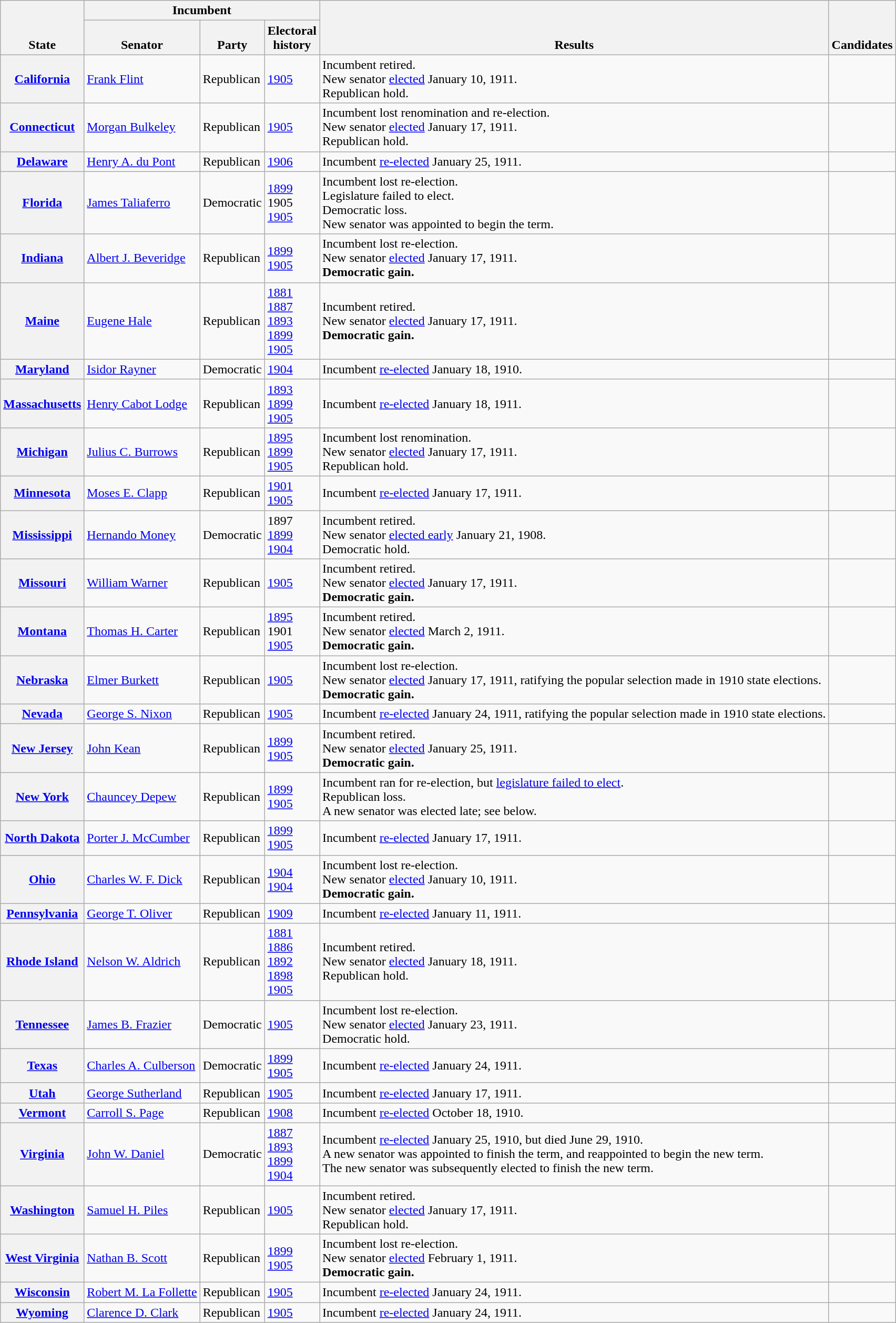<table class=wikitable>
<tr valign=bottom>
<th rowspan=2>State</th>
<th colspan=3>Incumbent</th>
<th rowspan=2>Results</th>
<th rowspan=2>Candidates</th>
</tr>
<tr valign=bottom>
<th>Senator</th>
<th>Party</th>
<th>Electoral<br>history</th>
</tr>
<tr>
<th><a href='#'>California</a></th>
<td><a href='#'>Frank Flint</a></td>
<td>Republican</td>
<td><a href='#'>1905</a></td>
<td>Incumbent retired.<br>New senator <a href='#'>elected</a> January 10, 1911.<br>Republican hold.</td>
<td nowrap></td>
</tr>
<tr>
<th><a href='#'>Connecticut</a></th>
<td><a href='#'>Morgan Bulkeley</a></td>
<td>Republican</td>
<td><a href='#'>1905</a></td>
<td>Incumbent lost renomination and re-election.<br>New senator <a href='#'>elected</a> January 17, 1911.<br>Republican hold.</td>
<td nowrap></td>
</tr>
<tr>
<th><a href='#'>Delaware</a></th>
<td><a href='#'>Henry A. du Pont</a></td>
<td>Republican</td>
<td><a href='#'>1906</a></td>
<td>Incumbent <a href='#'>re-elected</a> January 25, 1911.</td>
<td nowrap></td>
</tr>
<tr>
<th><a href='#'>Florida</a></th>
<td><a href='#'>James Taliaferro</a></td>
<td>Democratic</td>
<td><a href='#'>1899 </a><br>1905 <br><a href='#'>1905 </a></td>
<td>Incumbent lost re-election.<br>Legislature failed to elect.<br>Democratic loss.<br>New senator was appointed to begin the term.</td>
<td nowrap></td>
</tr>
<tr>
<th><a href='#'>Indiana</a></th>
<td><a href='#'>Albert J. Beveridge</a></td>
<td>Republican</td>
<td><a href='#'>1899</a><br><a href='#'>1905</a></td>
<td>Incumbent lost re-election.<br>New senator <a href='#'>elected</a> January 17, 1911.<br><strong>Democratic gain.</strong></td>
<td nowrap></td>
</tr>
<tr>
<th><a href='#'>Maine</a></th>
<td><a href='#'>Eugene Hale</a></td>
<td>Republican</td>
<td><a href='#'>1881</a><br><a href='#'>1887</a><br><a href='#'>1893</a><br><a href='#'>1899</a><br><a href='#'>1905</a></td>
<td>Incumbent retired.<br>New senator <a href='#'>elected</a> January 17, 1911.<br><strong>Democratic gain.</strong></td>
<td nowrap></td>
</tr>
<tr>
<th><a href='#'>Maryland</a></th>
<td><a href='#'>Isidor Rayner</a></td>
<td>Democratic</td>
<td><a href='#'>1904</a></td>
<td>Incumbent <a href='#'>re-elected</a> January 18, 1910.</td>
<td nowrap></td>
</tr>
<tr>
<th><a href='#'>Massachusetts</a></th>
<td><a href='#'>Henry Cabot Lodge</a></td>
<td>Republican</td>
<td><a href='#'>1893</a><br><a href='#'>1899</a><br><a href='#'>1905</a></td>
<td>Incumbent <a href='#'>re-elected</a> January 18, 1911.</td>
<td nowrap></td>
</tr>
<tr>
<th><a href='#'>Michigan</a></th>
<td><a href='#'>Julius C. Burrows</a></td>
<td>Republican</td>
<td><a href='#'>1895 </a><br><a href='#'>1899</a><br><a href='#'>1905</a></td>
<td>Incumbent lost renomination.<br>New senator <a href='#'>elected</a> January 17, 1911.<br>Republican hold.</td>
<td nowrap></td>
</tr>
<tr>
<th><a href='#'>Minnesota</a></th>
<td><a href='#'>Moses E. Clapp</a></td>
<td>Republican</td>
<td><a href='#'>1901 </a><br><a href='#'>1905</a></td>
<td>Incumbent <a href='#'>re-elected</a> January 17, 1911.</td>
<td nowrap></td>
</tr>
<tr>
<th><a href='#'>Mississippi</a></th>
<td><a href='#'>Hernando Money</a></td>
<td>Democratic</td>
<td>1897 <br><a href='#'>1899</a><br><a href='#'>1904</a></td>
<td>Incumbent retired.<br>New senator <a href='#'>elected early</a> January 21, 1908.<br>Democratic hold.</td>
<td nowrap></td>
</tr>
<tr>
<th><a href='#'>Missouri</a></th>
<td><a href='#'>William Warner</a></td>
<td>Republican</td>
<td><a href='#'>1905</a></td>
<td>Incumbent retired.<br>New senator <a href='#'>elected</a> January 17, 1911.<br><strong>Democratic gain.</strong></td>
<td nowrap></td>
</tr>
<tr>
<th><a href='#'>Montana</a></th>
<td><a href='#'>Thomas H. Carter</a></td>
<td>Republican</td>
<td><a href='#'>1895</a><br>1901 <br><a href='#'>1905</a></td>
<td>Incumbent retired.<br>New senator <a href='#'>elected</a> March 2, 1911.<br><strong>Democratic gain.</strong></td>
<td nowrap></td>
</tr>
<tr>
<th><a href='#'>Nebraska</a></th>
<td><a href='#'>Elmer Burkett</a></td>
<td>Republican</td>
<td><a href='#'>1905</a></td>
<td>Incumbent lost re-election.<br>New senator <a href='#'>elected</a> January 17, 1911, ratifying the popular selection made in 1910 state elections.<br><strong>Democratic gain.</strong></td>
<td nowrap></td>
</tr>
<tr>
<th><a href='#'>Nevada</a></th>
<td><a href='#'>George S. Nixon</a></td>
<td>Republican</td>
<td><a href='#'>1905</a></td>
<td>Incumbent <a href='#'>re-elected</a> January 24, 1911, ratifying the popular selection made in 1910 state elections.</td>
<td nowrap></td>
</tr>
<tr>
<th><a href='#'>New Jersey</a></th>
<td><a href='#'>John Kean</a></td>
<td>Republican</td>
<td><a href='#'>1899</a><br><a href='#'>1905</a></td>
<td>Incumbent retired.<br>New senator <a href='#'>elected</a> January 25, 1911.<br><strong>Democratic gain.</strong></td>
<td nowrap></td>
</tr>
<tr>
<th><a href='#'>New York</a></th>
<td><a href='#'>Chauncey Depew</a></td>
<td>Republican</td>
<td><a href='#'>1899</a><br><a href='#'>1905</a></td>
<td>Incumbent ran for re-election, but <a href='#'>legislature failed to elect</a>.<br>Republican loss.<br>A new senator was elected late; see below.</td>
<td nowrap></td>
</tr>
<tr>
<th><a href='#'>North Dakota</a></th>
<td><a href='#'>Porter J. McCumber</a></td>
<td>Republican</td>
<td><a href='#'>1899</a><br><a href='#'>1905</a></td>
<td>Incumbent <a href='#'>re-elected</a> January 17, 1911.</td>
<td nowrap></td>
</tr>
<tr>
<th><a href='#'>Ohio</a></th>
<td><a href='#'>Charles W. F. Dick</a></td>
<td>Republican</td>
<td><a href='#'>1904 </a><br><a href='#'>1904</a></td>
<td>Incumbent lost re-election.<br>New senator <a href='#'>elected</a> January 10, 1911.<br><strong>Democratic gain.</strong></td>
<td nowrap></td>
</tr>
<tr>
<th><a href='#'>Pennsylvania</a></th>
<td><a href='#'>George T. Oliver</a></td>
<td>Republican</td>
<td><a href='#'>1909 </a></td>
<td>Incumbent <a href='#'>re-elected</a> January 11, 1911.</td>
<td nowrap></td>
</tr>
<tr>
<th><a href='#'>Rhode Island</a></th>
<td><a href='#'>Nelson W. Aldrich</a></td>
<td>Republican</td>
<td><a href='#'>1881 </a><br><a href='#'>1886</a><br><a href='#'>1892</a><br><a href='#'>1898</a><br><a href='#'>1905</a></td>
<td>Incumbent retired.<br>New senator <a href='#'>elected</a> January 18, 1911.<br>Republican hold.</td>
<td nowrap></td>
</tr>
<tr>
<th><a href='#'>Tennessee</a></th>
<td><a href='#'>James B. Frazier</a></td>
<td>Democratic</td>
<td><a href='#'>1905 </a></td>
<td>Incumbent lost re-election.<br>New senator <a href='#'>elected</a> January 23, 1911.<br>Democratic hold.</td>
<td nowrap></td>
</tr>
<tr>
<th><a href='#'>Texas</a></th>
<td><a href='#'>Charles A. Culberson</a></td>
<td>Democratic</td>
<td><a href='#'>1899</a><br><a href='#'>1905</a></td>
<td>Incumbent <a href='#'>re-elected</a> January 24, 1911.</td>
<td nowrap></td>
</tr>
<tr>
<th><a href='#'>Utah</a></th>
<td><a href='#'>George Sutherland</a></td>
<td>Republican</td>
<td><a href='#'>1905</a></td>
<td>Incumbent <a href='#'>re-elected</a> January 17, 1911.</td>
<td nowrap></td>
</tr>
<tr>
<th><a href='#'>Vermont</a></th>
<td><a href='#'>Carroll S. Page</a></td>
<td>Republican</td>
<td><a href='#'>1908 </a></td>
<td>Incumbent <a href='#'>re-elected</a> October 18, 1910.</td>
<td nowrap></td>
</tr>
<tr>
<th><a href='#'>Virginia</a></th>
<td nowrap><a href='#'>John W. Daniel</a></td>
<td>Democratic</td>
<td><a href='#'>1887</a><br><a href='#'>1893</a><br><a href='#'>1899</a><br><a href='#'>1904</a></td>
<td>Incumbent <a href='#'>re-elected</a> January 25, 1910, but died June 29, 1910.<br>A new senator was appointed to finish the term, and reappointed to begin the new term.<br>The new senator was subsequently elected to finish the new term.</td>
<td nowrap></td>
</tr>
<tr>
<th><a href='#'>Washington</a></th>
<td><a href='#'>Samuel H. Piles</a></td>
<td>Republican</td>
<td><a href='#'>1905</a></td>
<td>Incumbent retired.<br>New senator <a href='#'>elected</a> January 17, 1911.<br>Republican hold.</td>
<td nowrap></td>
</tr>
<tr>
<th><a href='#'>West Virginia</a></th>
<td><a href='#'>Nathan B. Scott</a></td>
<td>Republican</td>
<td><a href='#'>1899</a><br><a href='#'>1905</a></td>
<td>Incumbent lost re-election.<br>New senator <a href='#'>elected</a>  February 1, 1911.<br><strong>Democratic gain.</strong></td>
<td nowrap></td>
</tr>
<tr>
<th><a href='#'>Wisconsin</a></th>
<td><a href='#'>Robert M. La&nbsp;Follette</a></td>
<td>Republican</td>
<td><a href='#'>1905</a></td>
<td>Incumbent <a href='#'>re-elected</a> January 24, 1911.</td>
<td nowrap></td>
</tr>
<tr>
<th><a href='#'>Wyoming</a></th>
<td><a href='#'>Clarence D. Clark</a></td>
<td>Republican</td>
<td><a href='#'>1905</a></td>
<td>Incumbent <a href='#'>re-elected</a> January 24, 1911.</td>
<td nowrap></td>
</tr>
</table>
